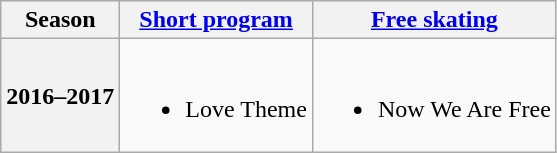<table class=wikitable style=text-align:center>
<tr>
<th>Season</th>
<th><a href='#'>Short program</a></th>
<th><a href='#'>Free skating</a></th>
</tr>
<tr>
<th>2016–2017 <br> </th>
<td><br><ul><li>Love Theme <br></li></ul></td>
<td><br><ul><li>Now We Are Free <br></li></ul></td>
</tr>
</table>
